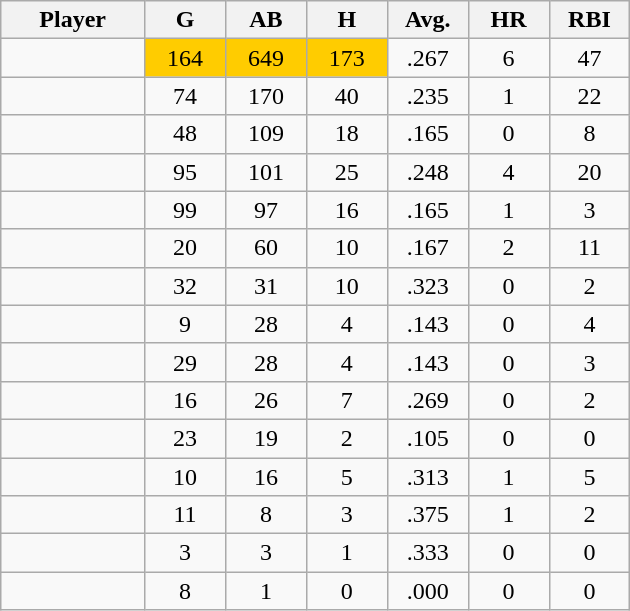<table class="wikitable sortable">
<tr>
<th bgcolor="#DDDDFF" width="16%">Player</th>
<th bgcolor="#DDDDFF" width="9%">G</th>
<th bgcolor="#DDDDFF" width="9%">AB</th>
<th bgcolor="#DDDDFF" width="9%">H</th>
<th bgcolor="#DDDDFF" width="9%">Avg.</th>
<th bgcolor="#DDDDFF" width="9%">HR</th>
<th bgcolor="#DDDDFF" width="9%">RBI</th>
</tr>
<tr align="center">
<td></td>
<td bgcolor="#FFCC00">164</td>
<td bgcolor="#FFCC00">649</td>
<td bgcolor="#FFCC00">173</td>
<td>.267</td>
<td>6</td>
<td>47</td>
</tr>
<tr align="center">
<td></td>
<td>74</td>
<td>170</td>
<td>40</td>
<td>.235</td>
<td>1</td>
<td>22</td>
</tr>
<tr align="center">
<td></td>
<td>48</td>
<td>109</td>
<td>18</td>
<td>.165</td>
<td>0</td>
<td>8</td>
</tr>
<tr align="center">
<td></td>
<td>95</td>
<td>101</td>
<td>25</td>
<td>.248</td>
<td>4</td>
<td>20</td>
</tr>
<tr align="center">
<td></td>
<td>99</td>
<td>97</td>
<td>16</td>
<td>.165</td>
<td>1</td>
<td>3</td>
</tr>
<tr align="center">
<td></td>
<td>20</td>
<td>60</td>
<td>10</td>
<td>.167</td>
<td>2</td>
<td>11</td>
</tr>
<tr align="center">
<td></td>
<td>32</td>
<td>31</td>
<td>10</td>
<td>.323</td>
<td>0</td>
<td>2</td>
</tr>
<tr align="center">
<td></td>
<td>9</td>
<td>28</td>
<td>4</td>
<td>.143</td>
<td>0</td>
<td>4</td>
</tr>
<tr align="center">
<td></td>
<td>29</td>
<td>28</td>
<td>4</td>
<td>.143</td>
<td>0</td>
<td>3</td>
</tr>
<tr align="center">
<td></td>
<td>16</td>
<td>26</td>
<td>7</td>
<td>.269</td>
<td>0</td>
<td>2</td>
</tr>
<tr align="center">
<td></td>
<td>23</td>
<td>19</td>
<td>2</td>
<td>.105</td>
<td>0</td>
<td>0</td>
</tr>
<tr align="center">
<td></td>
<td>10</td>
<td>16</td>
<td>5</td>
<td>.313</td>
<td>1</td>
<td>5</td>
</tr>
<tr align="center">
<td></td>
<td>11</td>
<td>8</td>
<td>3</td>
<td>.375</td>
<td>1</td>
<td>2</td>
</tr>
<tr align="center">
<td></td>
<td>3</td>
<td>3</td>
<td>1</td>
<td>.333</td>
<td>0</td>
<td>0</td>
</tr>
<tr align="center">
<td></td>
<td>8</td>
<td>1</td>
<td>0</td>
<td>.000</td>
<td>0</td>
<td>0</td>
</tr>
</table>
